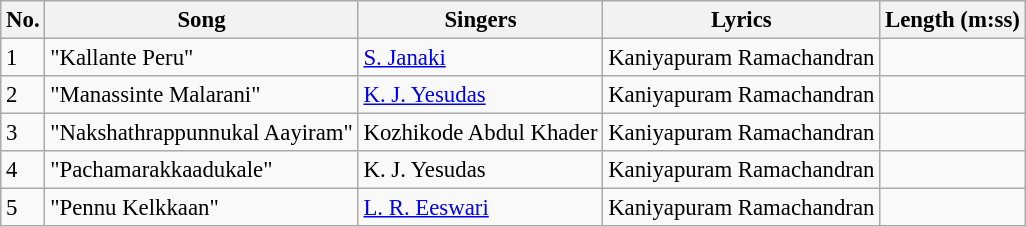<table class="wikitable" style="font-size:95%;">
<tr>
<th>No.</th>
<th>Song</th>
<th>Singers</th>
<th>Lyrics</th>
<th>Length (m:ss)</th>
</tr>
<tr>
<td>1</td>
<td>"Kallante Peru"</td>
<td><a href='#'>S. Janaki</a></td>
<td>Kaniyapuram Ramachandran</td>
<td></td>
</tr>
<tr>
<td>2</td>
<td>"Manassinte Malarani"</td>
<td><a href='#'>K. J. Yesudas</a></td>
<td>Kaniyapuram Ramachandran</td>
<td></td>
</tr>
<tr>
<td>3</td>
<td>"Nakshathrappunnukal Aayiram"</td>
<td>Kozhikode Abdul Khader</td>
<td>Kaniyapuram Ramachandran</td>
<td></td>
</tr>
<tr>
<td>4</td>
<td>"Pachamarakkaadukale"</td>
<td>K. J. Yesudas</td>
<td>Kaniyapuram Ramachandran</td>
<td></td>
</tr>
<tr>
<td>5</td>
<td>"Pennu Kelkkaan"</td>
<td><a href='#'>L. R. Eeswari</a></td>
<td>Kaniyapuram Ramachandran</td>
<td></td>
</tr>
</table>
